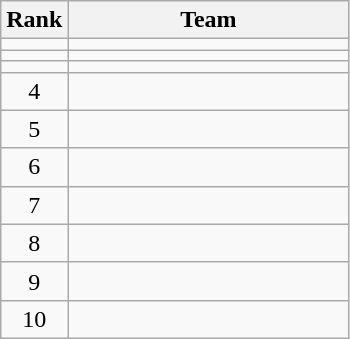<table class="wikitable" style="text-align:center;">
<tr>
<th>Rank</th>
<th width=180>Team</th>
</tr>
<tr>
<td></td>
<td align=left></td>
</tr>
<tr>
<td></td>
<td align=left></td>
</tr>
<tr>
<td></td>
<td align=left></td>
</tr>
<tr>
<td>4</td>
<td align=left></td>
</tr>
<tr>
<td>5</td>
<td align=left></td>
</tr>
<tr>
<td>6</td>
<td align=left></td>
</tr>
<tr>
<td>7</td>
<td align=left></td>
</tr>
<tr>
<td>8</td>
<td align=left></td>
</tr>
<tr>
<td>9</td>
<td align=left></td>
</tr>
<tr>
<td>10</td>
<td align=left></td>
</tr>
</table>
